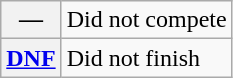<table class="wikitable">
<tr>
<th scope="row">—</th>
<td>Did not compete</td>
</tr>
<tr>
<th scope="row"><a href='#'>DNF</a></th>
<td>Did not finish</td>
</tr>
</table>
